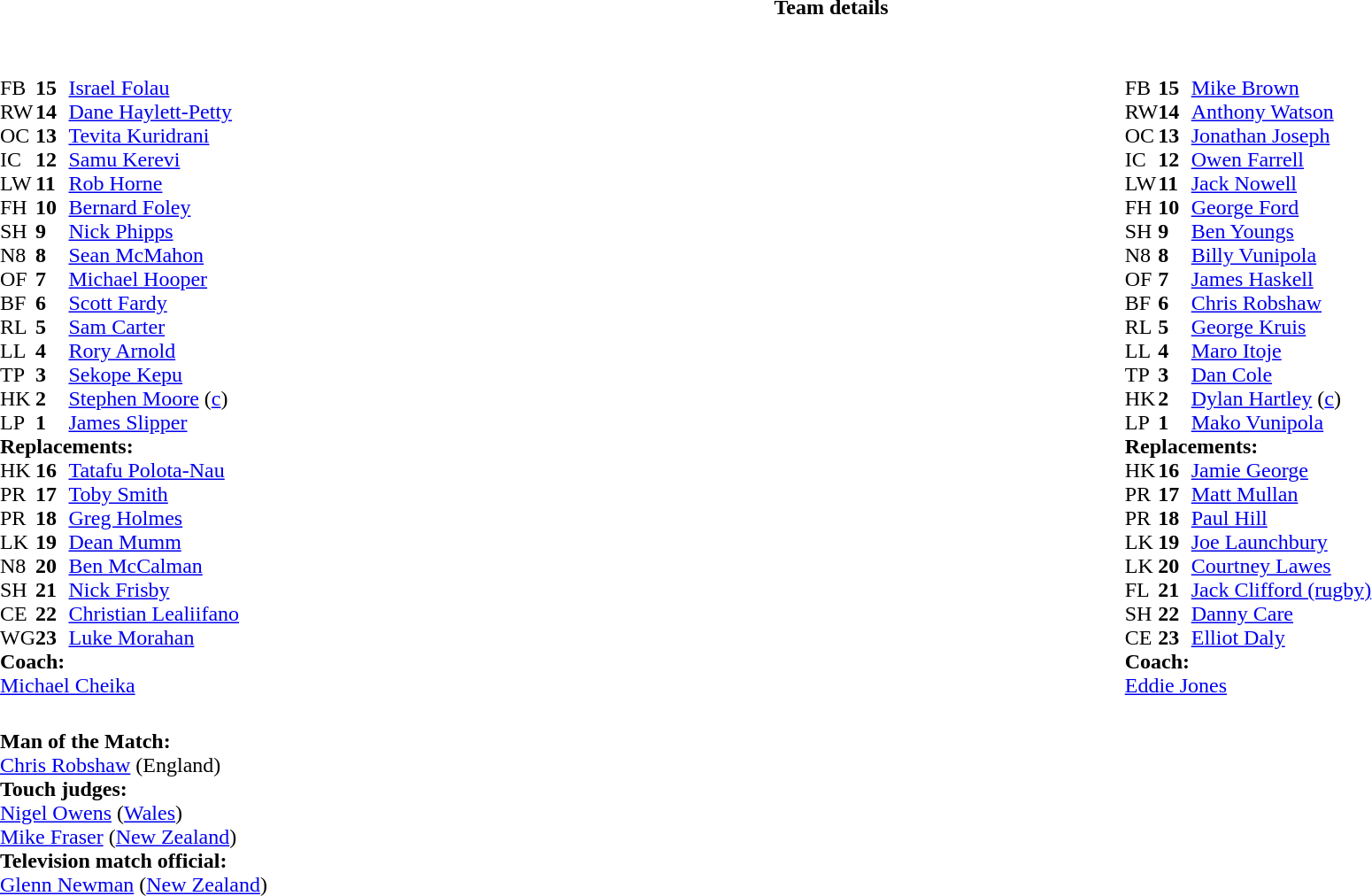<table border="0" width="100%" class="collapsible collapsed">
<tr>
<th>Team details</th>
</tr>
<tr>
<td><br><table style="width:100%;">
<tr>
<td style="vertical-align:top; width:50%"><br><table cellspacing="0" cellpadding="0">
<tr>
<th width="25"></th>
<th width="25"></th>
</tr>
<tr>
<td>FB</td>
<td><strong>15</strong></td>
<td><a href='#'>Israel Folau</a></td>
</tr>
<tr>
<td>RW</td>
<td><strong>14</strong></td>
<td><a href='#'>Dane Haylett-Petty</a></td>
<td></td>
<td></td>
</tr>
<tr>
<td>OC</td>
<td><strong>13</strong></td>
<td><a href='#'>Tevita Kuridrani</a></td>
</tr>
<tr>
<td>IC</td>
<td><strong>12</strong></td>
<td><a href='#'>Samu Kerevi</a></td>
<td></td>
<td></td>
</tr>
<tr>
<td>LW</td>
<td><strong>11</strong></td>
<td><a href='#'>Rob Horne</a></td>
</tr>
<tr>
<td>FH</td>
<td><strong>10</strong></td>
<td><a href='#'>Bernard Foley</a></td>
</tr>
<tr>
<td>SH</td>
<td><strong>9</strong></td>
<td><a href='#'>Nick Phipps</a></td>
<td></td>
<td></td>
</tr>
<tr>
<td>N8</td>
<td><strong>8</strong></td>
<td><a href='#'>Sean McMahon</a></td>
<td></td>
<td></td>
</tr>
<tr>
<td>OF</td>
<td><strong>7</strong></td>
<td><a href='#'>Michael Hooper</a></td>
</tr>
<tr>
<td>BF</td>
<td><strong>6</strong></td>
<td><a href='#'>Scott Fardy</a></td>
</tr>
<tr>
<td>RL</td>
<td><strong>5</strong></td>
<td><a href='#'>Sam Carter</a></td>
</tr>
<tr>
<td>LL</td>
<td><strong>4</strong></td>
<td><a href='#'>Rory Arnold</a></td>
<td></td>
<td colspan=2></td>
<td></td>
</tr>
<tr>
<td>TP</td>
<td><strong>3</strong></td>
<td><a href='#'>Sekope Kepu</a></td>
<td></td>
<td></td>
</tr>
<tr>
<td>HK</td>
<td><strong>2</strong></td>
<td><a href='#'>Stephen Moore</a> (<a href='#'>c</a>)</td>
<td></td>
<td></td>
</tr>
<tr>
<td>LP</td>
<td><strong>1</strong></td>
<td><a href='#'>James Slipper</a></td>
<td></td>
<td></td>
</tr>
<tr>
<td colspan=3><strong>Replacements:</strong></td>
</tr>
<tr>
<td>HK</td>
<td><strong>16</strong></td>
<td><a href='#'>Tatafu Polota-Nau</a></td>
<td></td>
<td></td>
</tr>
<tr>
<td>PR</td>
<td><strong>17</strong></td>
<td><a href='#'>Toby Smith</a></td>
<td></td>
<td></td>
</tr>
<tr>
<td>PR</td>
<td><strong>18</strong></td>
<td><a href='#'>Greg Holmes</a></td>
<td></td>
<td></td>
</tr>
<tr>
<td>LK</td>
<td><strong>19</strong></td>
<td><a href='#'>Dean Mumm</a></td>
<td></td>
<td></td>
<td></td>
<td></td>
</tr>
<tr>
<td>N8</td>
<td><strong>20</strong></td>
<td><a href='#'>Ben McCalman</a></td>
<td></td>
<td></td>
</tr>
<tr>
<td>SH</td>
<td><strong>21</strong></td>
<td><a href='#'>Nick Frisby</a></td>
<td></td>
<td></td>
</tr>
<tr>
<td>CE</td>
<td><strong>22</strong></td>
<td><a href='#'>Christian Lealiifano</a></td>
<td></td>
<td></td>
</tr>
<tr>
<td>WG</td>
<td><strong>23</strong></td>
<td><a href='#'>Luke Morahan</a></td>
<td></td>
<td></td>
</tr>
<tr>
<td colspan=3><strong>Coach:</strong></td>
</tr>
<tr>
<td colspan="4"> <a href='#'>Michael Cheika</a></td>
</tr>
</table>
</td>
<td style="vertical-align:top; width:50%"><br><table cellspacing="0" cellpadding="0" style="margin:auto">
<tr>
<th width="25"></th>
<th width="25"></th>
</tr>
<tr>
<td>FB</td>
<td><strong>15</strong></td>
<td><a href='#'>Mike Brown</a></td>
</tr>
<tr>
<td>RW</td>
<td><strong>14</strong></td>
<td><a href='#'>Anthony Watson</a></td>
<td></td>
<td></td>
</tr>
<tr>
<td>OC</td>
<td><strong>13</strong></td>
<td><a href='#'>Jonathan Joseph</a></td>
</tr>
<tr>
<td>IC</td>
<td><strong>12</strong></td>
<td><a href='#'>Owen Farrell</a></td>
</tr>
<tr>
<td>LW</td>
<td><strong>11</strong></td>
<td><a href='#'>Jack Nowell</a></td>
</tr>
<tr>
<td>FH</td>
<td><strong>10</strong></td>
<td><a href='#'>George Ford</a></td>
</tr>
<tr>
<td>SH</td>
<td><strong>9</strong></td>
<td><a href='#'>Ben Youngs</a></td>
<td></td>
<td></td>
</tr>
<tr>
<td>N8</td>
<td><strong>8</strong></td>
<td><a href='#'>Billy Vunipola</a></td>
</tr>
<tr>
<td>OF</td>
<td><strong>7</strong></td>
<td><a href='#'>James Haskell</a></td>
<td></td>
<td></td>
</tr>
<tr>
<td>BF</td>
<td><strong>6</strong></td>
<td><a href='#'>Chris Robshaw</a></td>
<td></td>
<td></td>
</tr>
<tr>
<td>RL</td>
<td><strong>5</strong></td>
<td><a href='#'>George Kruis</a></td>
<td></td>
<td></td>
</tr>
<tr>
<td>LL</td>
<td><strong>4</strong></td>
<td><a href='#'>Maro Itoje</a></td>
</tr>
<tr>
<td>TP</td>
<td><strong>3</strong></td>
<td><a href='#'>Dan Cole</a></td>
<td></td>
<td></td>
</tr>
<tr>
<td>HK</td>
<td><strong>2</strong></td>
<td><a href='#'>Dylan Hartley</a> (<a href='#'>c</a>)</td>
<td></td>
<td></td>
</tr>
<tr>
<td>LP</td>
<td><strong>1</strong></td>
<td><a href='#'>Mako Vunipola</a></td>
<td></td>
<td></td>
</tr>
<tr>
<td colspan=3><strong>Replacements:</strong></td>
</tr>
<tr>
<td>HK</td>
<td><strong>16</strong></td>
<td><a href='#'>Jamie George</a></td>
<td></td>
<td></td>
</tr>
<tr>
<td>PR</td>
<td><strong>17</strong></td>
<td><a href='#'>Matt Mullan</a></td>
<td></td>
<td></td>
</tr>
<tr>
<td>PR</td>
<td><strong>18</strong></td>
<td><a href='#'>Paul Hill</a></td>
<td></td>
<td></td>
</tr>
<tr>
<td>LK</td>
<td><strong>19</strong></td>
<td><a href='#'>Joe Launchbury</a></td>
<td></td>
<td></td>
</tr>
<tr>
<td>LK</td>
<td><strong>20</strong></td>
<td><a href='#'>Courtney Lawes</a></td>
<td></td>
<td></td>
</tr>
<tr>
<td>FL</td>
<td><strong>21</strong></td>
<td><a href='#'>Jack Clifford (rugby)</a></td>
<td></td>
<td></td>
</tr>
<tr>
<td>SH</td>
<td><strong>22</strong></td>
<td><a href='#'>Danny Care</a></td>
<td></td>
<td></td>
</tr>
<tr>
<td>CE</td>
<td><strong>23</strong></td>
<td><a href='#'>Elliot Daly</a></td>
<td></td>
<td></td>
</tr>
<tr>
<td colspan=3><strong>Coach:</strong></td>
</tr>
<tr>
<td colspan="4"> <a href='#'>Eddie Jones</a></td>
</tr>
</table>
</td>
</tr>
</table>
<table style="width:100%">
<tr>
<td><br><strong>Man of the Match:</strong>
<br><a href='#'>Chris Robshaw</a> (England)<br><strong>Touch judges:</strong>
<br><a href='#'>Nigel Owens</a> (<a href='#'>Wales</a>)
<br><a href='#'>Mike Fraser</a> (<a href='#'>New Zealand</a>)
<br><strong>Television match official:</strong>
<br><a href='#'>Glenn Newman</a> (<a href='#'>New Zealand</a>)</td>
</tr>
</table>
</td>
</tr>
</table>
